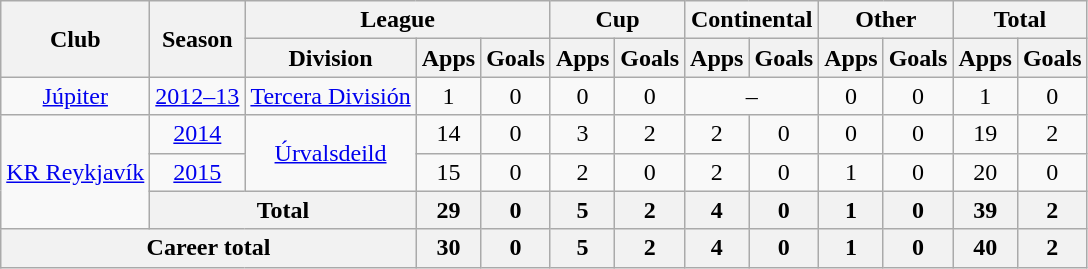<table class="wikitable" style="text-align: center">
<tr>
<th rowspan="2">Club</th>
<th rowspan="2">Season</th>
<th colspan="3">League</th>
<th colspan="2">Cup</th>
<th colspan="2">Continental</th>
<th colspan="2">Other</th>
<th colspan="2">Total</th>
</tr>
<tr>
<th>Division</th>
<th>Apps</th>
<th>Goals</th>
<th>Apps</th>
<th>Goals</th>
<th>Apps</th>
<th>Goals</th>
<th>Apps</th>
<th>Goals</th>
<th>Apps</th>
<th>Goals</th>
</tr>
<tr>
<td><a href='#'>Júpiter</a></td>
<td><a href='#'>2012–13</a></td>
<td><a href='#'>Tercera División</a></td>
<td>1</td>
<td>0</td>
<td>0</td>
<td>0</td>
<td colspan="2">–</td>
<td>0</td>
<td>0</td>
<td>1</td>
<td>0</td>
</tr>
<tr>
<td rowspan="3"><a href='#'>KR Reykjavík</a></td>
<td><a href='#'>2014</a></td>
<td rowspan="2"><a href='#'>Úrvalsdeild</a></td>
<td>14</td>
<td>0</td>
<td>3</td>
<td>2</td>
<td>2</td>
<td>0</td>
<td>0</td>
<td>0</td>
<td>19</td>
<td>2</td>
</tr>
<tr>
<td><a href='#'>2015</a></td>
<td>15</td>
<td>0</td>
<td>2</td>
<td>0</td>
<td>2</td>
<td>0</td>
<td>1</td>
<td>0</td>
<td>20</td>
<td>0</td>
</tr>
<tr>
<th colspan="2"><strong>Total</strong></th>
<th>29</th>
<th>0</th>
<th>5</th>
<th>2</th>
<th>4</th>
<th>0</th>
<th>1</th>
<th>0</th>
<th>39</th>
<th>2</th>
</tr>
<tr>
<th colspan="3"><strong>Career total</strong></th>
<th>30</th>
<th>0</th>
<th>5</th>
<th>2</th>
<th>4</th>
<th>0</th>
<th>1</th>
<th>0</th>
<th>40</th>
<th>2</th>
</tr>
</table>
